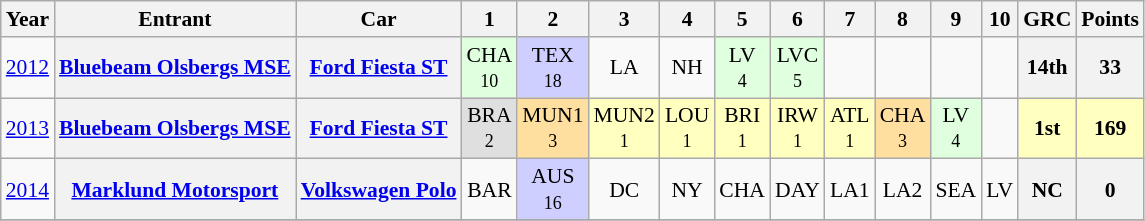<table class="wikitable" border="1" style="text-align:center; font-size:90%;">
<tr>
<th>Year</th>
<th>Entrant</th>
<th>Car</th>
<th>1</th>
<th>2</th>
<th>3</th>
<th>4</th>
<th>5</th>
<th>6</th>
<th>7</th>
<th>8</th>
<th>9</th>
<th>10</th>
<th>GRC</th>
<th>Points</th>
</tr>
<tr>
<td><a href='#'>2012</a></td>
<th><a href='#'>Bluebeam Olsbergs MSE</a></th>
<th><a href='#'>Ford Fiesta ST</a></th>
<td style="background:#DFFFDF;">CHA<br><small>10</small></td>
<td style="background:#CFCFFF;">TEX<br><small>18</small></td>
<td>LA<br><small></small></td>
<td>NH<br><small></small></td>
<td style="background:#DFFFDF;">LV<br><small>4</small></td>
<td style="background:#DFFFDF;">LVC<br><small>5</small></td>
<td></td>
<td></td>
<td></td>
<td></td>
<th>14th</th>
<th>33</th>
</tr>
<tr>
<td><a href='#'>2013</a></td>
<th><a href='#'>Bluebeam Olsbergs MSE</a></th>
<th><a href='#'>Ford Fiesta ST</a></th>
<td style="background:#DFDFDF;">BRA<br><small>2</small></td>
<td style="background:#FFDF9F;">MUN1<br><small>3</small></td>
<td style="background:#FFFFBF;">MUN2<br><small>1</small></td>
<td style="background:#FFFFBF;">LOU<br><small>1</small></td>
<td style="background:#FFFFBF;">BRI<br><small>1</small></td>
<td style="background:#FFFFBF;">IRW<br><small>1</small></td>
<td style="background:#FFFFBF;">ATL<br><small>1</small></td>
<td style="background:#FFDF9F;">CHA<br><small>3</small></td>
<td style="background:#DFFFDF;">LV<br><small>4</small></td>
<td></td>
<td style="background:#FFFFBF;"><strong>1st</strong></td>
<td style="background:#FFFFBF;"><strong>169</strong></td>
</tr>
<tr>
<td><a href='#'>2014</a></td>
<th><a href='#'>Marklund Motorsport</a></th>
<th><a href='#'>Volkswagen Polo</a></th>
<td>BAR</td>
<td style="background:#CFCFFF;">AUS<br><small>16</small></td>
<td>DC</td>
<td>NY</td>
<td>CHA</td>
<td>DAY</td>
<td>LA1</td>
<td>LA2</td>
<td>SEA</td>
<td>LV</td>
<th>NC</th>
<th>0</th>
</tr>
<tr>
</tr>
</table>
